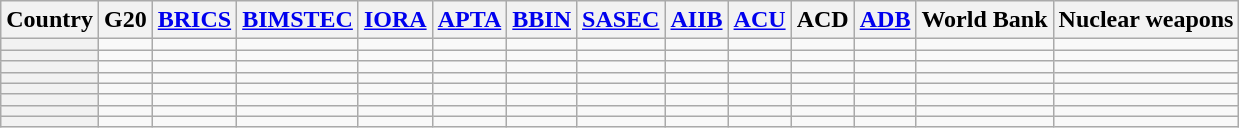<table class="wikitable sortable" style="text-align:center">
<tr>
<th scope=col>Country</th>
<th scope=col>G20</th>
<th scope=col><a href='#'>BRICS</a></th>
<th scope=col><a href='#'>BIMSTEC</a></th>
<th scope=col><a href='#'>IORA</a></th>
<th scope=col><a href='#'>APTA</a></th>
<th scope=col><a href='#'>BBIN</a></th>
<th scope=col><a href='#'>SASEC</a></th>
<th scope=col><a href='#'>AIIB</a></th>
<th scope=col><a href='#'>ACU</a></th>
<th scope=col>ACD</th>
<th scope=col><a href='#'>ADB</a></th>
<th scope=col>World Bank</th>
<th scope=col>Nuclear weapons</th>
</tr>
<tr>
<th scope=row style="text-align:left;"></th>
<td></td>
<td></td>
<td></td>
<td></td>
<td></td>
<td></td>
<td></td>
<td></td>
<td></td>
<td></td>
<td></td>
<td></td>
<td></td>
</tr>
<tr>
<th scope=row style="text-align:left;"></th>
<td></td>
<td></td>
<td></td>
<td></td>
<td></td>
<td></td>
<td></td>
<td></td>
<td></td>
<td></td>
<td></td>
<td></td>
<td></td>
</tr>
<tr>
<th scope=row style="text-align:left;"></th>
<td></td>
<td></td>
<td></td>
<td></td>
<td></td>
<td></td>
<td></td>
<td></td>
<td></td>
<td></td>
<td></td>
<td></td>
<td></td>
</tr>
<tr>
<th scope=row style="text-align:left;"></th>
<td></td>
<td></td>
<td></td>
<td></td>
<td></td>
<td></td>
<td></td>
<td></td>
<td></td>
<td></td>
<td></td>
<td></td>
<td></td>
</tr>
<tr>
<th scope=row style="text-align:left;"></th>
<td></td>
<td></td>
<td></td>
<td></td>
<td></td>
<td></td>
<td></td>
<td></td>
<td></td>
<td></td>
<td></td>
<td></td>
<td></td>
</tr>
<tr>
<th scope=row style="text-align:left;"></th>
<td></td>
<td></td>
<td></td>
<td></td>
<td></td>
<td></td>
<td></td>
<td></td>
<td></td>
<td></td>
<td></td>
<td></td>
<td></td>
</tr>
<tr>
<th scope=row style="text-align:left;"></th>
<td></td>
<td></td>
<td></td>
<td></td>
<td></td>
<td></td>
<td></td>
<td></td>
<td></td>
<td></td>
<td></td>
<td></td>
<td></td>
</tr>
<tr>
<th scope=row style="text-align:left;"></th>
<td></td>
<td></td>
<td></td>
<td></td>
<td></td>
<td></td>
<td></td>
<td></td>
<td></td>
<td></td>
<td></td>
<td></td>
<td></td>
</tr>
</table>
